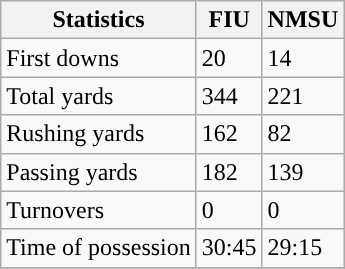<table class="wikitable" style="float: left;">
<tr>
<th>Statistics</th>
<th>FIU</th>
<th>NMSU</th>
</tr>
<tr>
<td>First downs</td>
<td>20</td>
<td>14</td>
</tr>
<tr>
<td>Total yards</td>
<td>344</td>
<td>221</td>
</tr>
<tr>
<td>Rushing yards</td>
<td>162</td>
<td>82</td>
</tr>
<tr>
<td>Passing yards</td>
<td>182</td>
<td>139</td>
</tr>
<tr>
<td>Turnovers</td>
<td>0</td>
<td>0</td>
</tr>
<tr>
<td>Time of possession</td>
<td>30:45</td>
<td>29:15</td>
</tr>
<tr>
</tr>
</table>
